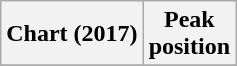<table class="wikitable sortable plainrowheaders" style="text-align:center">
<tr>
<th scope="col">Chart (2017)</th>
<th scope="col">Peak<br>position</th>
</tr>
<tr>
</tr>
</table>
